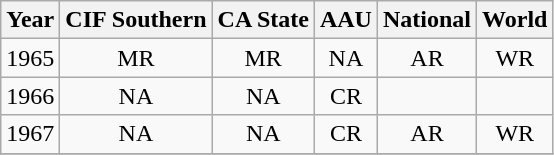<table class=wikitable>
<tr>
<th>Year</th>
<th>CIF Southern</th>
<th>CA State</th>
<th>AAU</th>
<th>National</th>
<th>World</th>
</tr>
<tr>
<td>1965</td>
<td align="center">MR</td>
<td align="center">MR</td>
<td align="center">NA</td>
<td align="center">AR</td>
<td align="center">WR</td>
</tr>
<tr>
<td>1966</td>
<td align="center">NA</td>
<td align="center">NA</td>
<td align="center">CR</td>
<td align="center"></td>
<td align="center"></td>
</tr>
<tr>
<td>1967</td>
<td align="center">NA</td>
<td align="center">NA</td>
<td align="center">CR</td>
<td align="center">AR</td>
<td align="center">WR</td>
</tr>
<tr>
</tr>
</table>
